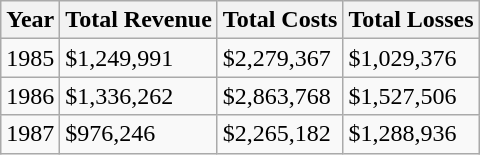<table class="wikitable">
<tr>
<th>Year</th>
<th>Total Revenue</th>
<th>Total Costs</th>
<th>Total Losses</th>
</tr>
<tr>
<td>1985</td>
<td>$1,249,991</td>
<td>$2,279,367</td>
<td>$1,029,376</td>
</tr>
<tr>
<td>1986</td>
<td>$1,336,262</td>
<td>$2,863,768</td>
<td>$1,527,506</td>
</tr>
<tr>
<td>1987</td>
<td>$976,246</td>
<td>$2,265,182</td>
<td>$1,288,936</td>
</tr>
</table>
